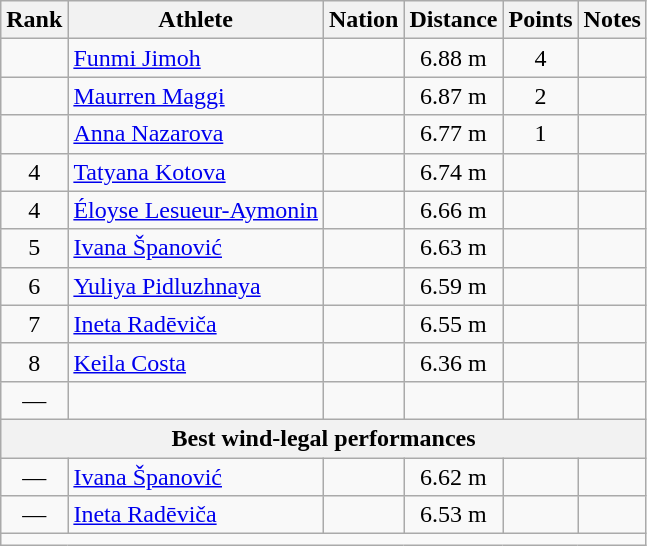<table class="wikitable mw-datatable sortable" style="text-align:center;">
<tr>
<th>Rank</th>
<th>Athlete</th>
<th>Nation</th>
<th>Distance</th>
<th>Points</th>
<th>Notes</th>
</tr>
<tr>
<td></td>
<td align=left><a href='#'>Funmi Jimoh</a></td>
<td align=left></td>
<td>6.88 m </td>
<td>4</td>
<td></td>
</tr>
<tr>
<td></td>
<td align=left><a href='#'>Maurren Maggi</a></td>
<td align=left></td>
<td>6.87 m </td>
<td>2</td>
<td></td>
</tr>
<tr>
<td></td>
<td align=left><a href='#'>Anna Nazarova</a></td>
<td align=left></td>
<td>6.77 m </td>
<td>1</td>
<td></td>
</tr>
<tr>
<td>4</td>
<td align=left><a href='#'>Tatyana Kotova</a></td>
<td align=left></td>
<td>6.74 m </td>
<td></td>
<td></td>
</tr>
<tr>
<td>4</td>
<td align=left><a href='#'>Éloyse Lesueur-Aymonin</a></td>
<td align=left></td>
<td>6.66 m </td>
<td></td>
<td></td>
</tr>
<tr>
<td>5</td>
<td align=left><a href='#'>Ivana Španović</a></td>
<td align=left></td>
<td>6.63 m </td>
<td></td>
<td></td>
</tr>
<tr>
<td>6</td>
<td align=left><a href='#'>Yuliya Pidluzhnaya</a></td>
<td align=left></td>
<td>6.59 m </td>
<td></td>
<td></td>
</tr>
<tr>
<td>7</td>
<td align=left><a href='#'>Ineta Radēviča</a></td>
<td align=left></td>
<td>6.55 m </td>
<td></td>
<td></td>
</tr>
<tr>
<td>8</td>
<td align=left><a href='#'>Keila Costa</a></td>
<td align=left></td>
<td>6.36 m </td>
<td></td>
<td></td>
</tr>
<tr>
<td>—</td>
<td align=left><a href='#'></a></td>
<td align=left></td>
<td></td>
<td></td>
<td></td>
</tr>
<tr>
<th align=center colspan=6>Best wind-legal performances</th>
</tr>
<tr>
<td>—</td>
<td align=left><a href='#'>Ivana Španović</a></td>
<td align=left></td>
<td>6.62 m </td>
<td></td>
<td></td>
</tr>
<tr>
<td>—</td>
<td align=left><a href='#'>Ineta Radēviča</a></td>
<td align=left></td>
<td>6.53 m </td>
<td></td>
<td></td>
</tr>
<tr class="sortbottom">
<td colspan=6></td>
</tr>
</table>
